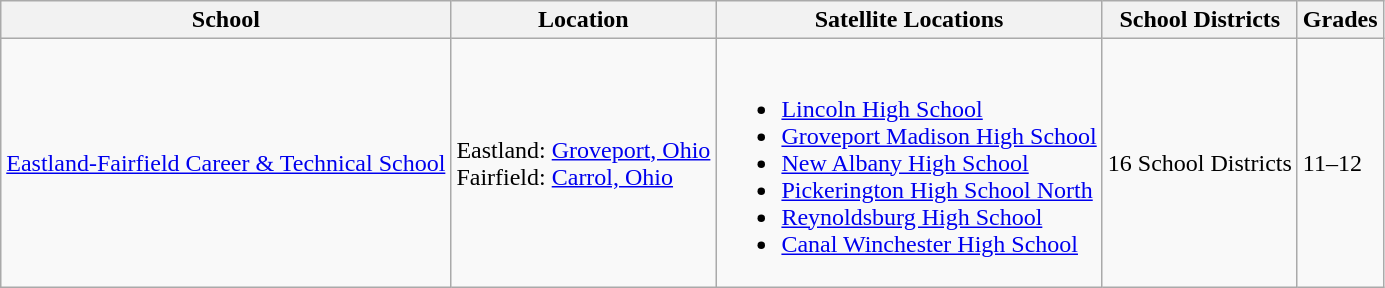<table class="wikitable">
<tr>
<th>School</th>
<th>Location</th>
<th>Satellite Locations</th>
<th>School Districts</th>
<th>Grades</th>
</tr>
<tr>
<td><a href='#'>Eastland-Fairfield Career & Technical School</a></td>
<td>Eastland: <a href='#'>Groveport, Ohio</a><br>Fairfield: <a href='#'>Carrol, Ohio</a></td>
<td><br><ul><li><a href='#'>Lincoln High School</a></li><li><a href='#'>Groveport Madison High School</a></li><li><a href='#'>New Albany High School</a></li><li><a href='#'>Pickerington High School North</a></li><li><a href='#'>Reynoldsburg High School</a></li><li><a href='#'>Canal Winchester High School</a></li></ul></td>
<td>16 School Districts</td>
<td>11–12</td>
</tr>
</table>
